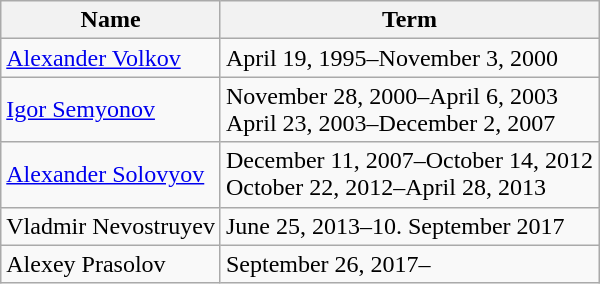<table class="wikitable">
<tr>
<th>Name</th>
<th>Term</th>
</tr>
<tr>
<td><a href='#'>Alexander Volkov</a></td>
<td>April 19, 1995–November 3, 2000</td>
</tr>
<tr>
<td><a href='#'>Igor Semyonov</a></td>
<td>November 28, 2000–April 6, 2003<br>April 23, 2003–December 2, 2007</td>
</tr>
<tr>
<td><a href='#'>Alexander Solovyov</a></td>
<td>December 11, 2007–October 14, 2012<br>October 22, 2012–April 28, 2013</td>
</tr>
<tr>
<td>Vladmir Nevostruyev</td>
<td>June 25, 2013–10. September 2017</td>
</tr>
<tr>
<td>Alexey Prasolov</td>
<td>September 26, 2017–</td>
</tr>
</table>
